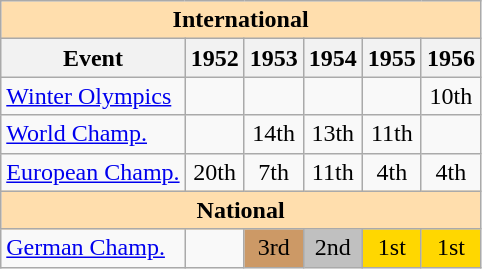<table class="wikitable" style="text-align:center">
<tr>
<th style="background-color: #ffdead; " colspan=6 align=center>International</th>
</tr>
<tr>
<th>Event</th>
<th>1952</th>
<th>1953</th>
<th>1954</th>
<th>1955</th>
<th>1956</th>
</tr>
<tr>
<td align=left><a href='#'>Winter Olympics</a></td>
<td></td>
<td></td>
<td></td>
<td></td>
<td>10th</td>
</tr>
<tr>
<td align=left><a href='#'>World Champ.</a></td>
<td></td>
<td>14th</td>
<td>13th</td>
<td>11th</td>
<td></td>
</tr>
<tr>
<td align=left><a href='#'>European Champ.</a></td>
<td>20th</td>
<td>7th</td>
<td>11th</td>
<td>4th</td>
<td>4th</td>
</tr>
<tr>
<th style="background-color: #ffdead; " colspan=6 align=center>National</th>
</tr>
<tr>
<td align=left><a href='#'>German Champ.</a></td>
<td></td>
<td bgcolor=cc9966>3rd</td>
<td bgcolor=silver>2nd</td>
<td bgcolor=gold>1st</td>
<td bgcolor=gold>1st</td>
</tr>
</table>
